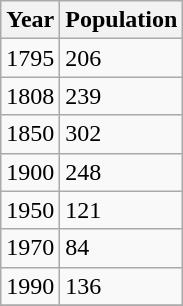<table class="wikitable">
<tr>
<th>Year</th>
<th>Population </th>
</tr>
<tr>
<td>1795</td>
<td>206</td>
</tr>
<tr>
<td>1808</td>
<td>239</td>
</tr>
<tr>
<td>1850</td>
<td>302</td>
</tr>
<tr>
<td>1900</td>
<td>248</td>
</tr>
<tr>
<td>1950</td>
<td>121</td>
</tr>
<tr>
<td>1970</td>
<td>84</td>
</tr>
<tr>
<td>1990</td>
<td>136</td>
</tr>
<tr>
</tr>
</table>
